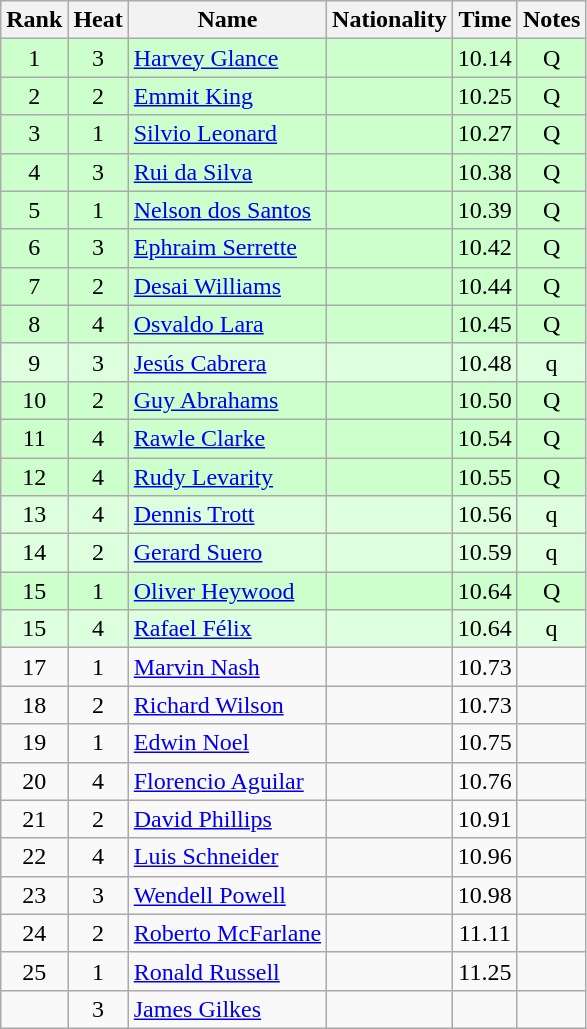<table class="wikitable sortable" style="text-align:center">
<tr>
<th>Rank</th>
<th>Heat</th>
<th>Name</th>
<th>Nationality</th>
<th>Time</th>
<th>Notes</th>
</tr>
<tr bgcolor=ccffcc>
<td>1</td>
<td>3</td>
<td align=left><a href='#'>Harvey Glance</a></td>
<td align=left></td>
<td>10.14</td>
<td>Q</td>
</tr>
<tr bgcolor=ccffcc>
<td>2</td>
<td>2</td>
<td align=left><a href='#'>Emmit King</a></td>
<td align=left></td>
<td>10.25</td>
<td>Q</td>
</tr>
<tr bgcolor=ccffcc>
<td>3</td>
<td>1</td>
<td align=left><a href='#'>Silvio Leonard</a></td>
<td align=left></td>
<td>10.27</td>
<td>Q</td>
</tr>
<tr bgcolor=ccffcc>
<td>4</td>
<td>3</td>
<td align=left><a href='#'>Rui da Silva</a></td>
<td align=left></td>
<td>10.38</td>
<td>Q</td>
</tr>
<tr bgcolor=ccffcc>
<td>5</td>
<td>1</td>
<td align=left><a href='#'>Nelson dos Santos</a></td>
<td align=left></td>
<td>10.39</td>
<td>Q</td>
</tr>
<tr bgcolor=ccffcc>
<td>6</td>
<td>3</td>
<td align=left><a href='#'>Ephraim Serrette</a></td>
<td align=left></td>
<td>10.42</td>
<td>Q</td>
</tr>
<tr bgcolor=ccffcc>
<td>7</td>
<td>2</td>
<td align=left><a href='#'>Desai Williams</a></td>
<td align=left></td>
<td>10.44</td>
<td>Q</td>
</tr>
<tr bgcolor=ccffcc>
<td>8</td>
<td>4</td>
<td align=left><a href='#'>Osvaldo Lara</a></td>
<td align=left></td>
<td>10.45</td>
<td>Q</td>
</tr>
<tr bgcolor=ddffdd>
<td>9</td>
<td>3</td>
<td align=left><a href='#'>Jesús Cabrera</a></td>
<td align=left></td>
<td>10.48</td>
<td>q</td>
</tr>
<tr bgcolor=ccffcc>
<td>10</td>
<td>2</td>
<td align=left><a href='#'>Guy Abrahams</a></td>
<td align=left></td>
<td>10.50</td>
<td>Q</td>
</tr>
<tr bgcolor=ccffcc>
<td>11</td>
<td>4</td>
<td align=left><a href='#'>Rawle Clarke</a></td>
<td align=left></td>
<td>10.54</td>
<td>Q</td>
</tr>
<tr bgcolor=ccffcc>
<td>12</td>
<td>4</td>
<td align=left><a href='#'>Rudy Levarity</a></td>
<td align=left></td>
<td>10.55</td>
<td>Q</td>
</tr>
<tr bgcolor=ddffdd>
<td>13</td>
<td>4</td>
<td align=left><a href='#'>Dennis Trott</a></td>
<td align=left></td>
<td>10.56</td>
<td>q</td>
</tr>
<tr bgcolor=ddffdd>
<td>14</td>
<td>2</td>
<td align=left><a href='#'>Gerard Suero</a></td>
<td align=left></td>
<td>10.59</td>
<td>q</td>
</tr>
<tr bgcolor=ccffcc>
<td>15</td>
<td>1</td>
<td align=left><a href='#'>Oliver Heywood</a></td>
<td align=left></td>
<td>10.64</td>
<td>Q</td>
</tr>
<tr bgcolor=ddffdd>
<td>15</td>
<td>4</td>
<td align=left><a href='#'>Rafael Félix</a></td>
<td align=left></td>
<td>10.64</td>
<td>q</td>
</tr>
<tr>
<td>17</td>
<td>1</td>
<td align=left><a href='#'>Marvin Nash</a></td>
<td align=left></td>
<td>10.73</td>
<td></td>
</tr>
<tr>
<td>18</td>
<td>2</td>
<td align=left><a href='#'>Richard Wilson</a></td>
<td align=left></td>
<td>10.73</td>
<td></td>
</tr>
<tr>
<td>19</td>
<td>1</td>
<td align=left><a href='#'>Edwin Noel</a></td>
<td align=left></td>
<td>10.75</td>
<td></td>
</tr>
<tr>
<td>20</td>
<td>4</td>
<td align=left><a href='#'>Florencio Aguilar</a></td>
<td align=left></td>
<td>10.76</td>
<td></td>
</tr>
<tr>
<td>21</td>
<td>2</td>
<td align=left><a href='#'>David Phillips</a></td>
<td align=left></td>
<td>10.91</td>
<td></td>
</tr>
<tr>
<td>22</td>
<td>4</td>
<td align=left><a href='#'>Luis Schneider</a></td>
<td align=left></td>
<td>10.96</td>
<td></td>
</tr>
<tr>
<td>23</td>
<td>3</td>
<td align=left><a href='#'>Wendell Powell</a></td>
<td align=left></td>
<td>10.98</td>
<td></td>
</tr>
<tr>
<td>24</td>
<td>2</td>
<td align=left><a href='#'>Roberto McFarlane</a></td>
<td align=left></td>
<td>11.11</td>
<td></td>
</tr>
<tr>
<td>25</td>
<td>1</td>
<td align=left><a href='#'>Ronald Russell</a></td>
<td align=left></td>
<td>11.25</td>
<td></td>
</tr>
<tr>
<td></td>
<td>3</td>
<td align=left><a href='#'>James Gilkes</a></td>
<td align=left></td>
<td></td>
<td></td>
</tr>
</table>
